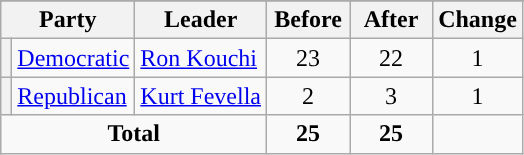<table class="wikitable" style="text-align:center;">
<tr>
</tr>
<tr>
<th colspan="2">Party</th>
<th>Leader</th>
<th style="width:3em">Before</th>
<th style="width:3em">After</th>
<th style="width:3em">Change</th>
</tr>
<tr>
<th style="background-color:"></th>
<td style="text-align:left;"><a href='#'>Democratic</a></td>
<td style="text-align:left;"><a href='#'>Ron Kouchi</a></td>
<td>23</td>
<td>22</td>
<td> 1</td>
</tr>
<tr>
<th style="background-color:"></th>
<td style="text-align:left;"><a href='#'>Republican</a></td>
<td style="text-align:left;"><a href='#'>Kurt Fevella</a></td>
<td>2</td>
<td>3</td>
<td> 1</td>
</tr>
<tr>
<td colspan="3"><strong>Total</strong></td>
<td><strong>25</strong></td>
<td><strong>25</strong></td>
<td></td>
</tr>
</table>
